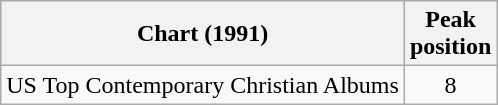<table class="wikitable">
<tr>
<th>Chart (1991)</th>
<th>Peak<br>position</th>
</tr>
<tr>
<td>US Top Contemporary Christian Albums</td>
<td style="text-align:center;">8</td>
</tr>
</table>
